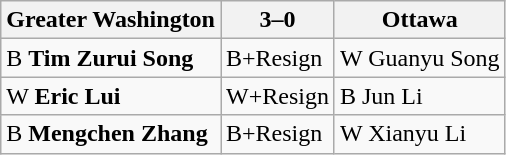<table class="wikitable">
<tr>
<th>Greater Washington</th>
<th>3–0</th>
<th>Ottawa</th>
</tr>
<tr>
<td>B <strong>Tim Zurui Song</strong></td>
<td>B+Resign</td>
<td>W Guanyu Song</td>
</tr>
<tr>
<td>W <strong>Eric Lui</strong></td>
<td>W+Resign</td>
<td>B Jun Li</td>
</tr>
<tr>
<td>B <strong>Mengchen Zhang</strong></td>
<td>B+Resign</td>
<td>W Xianyu Li</td>
</tr>
</table>
